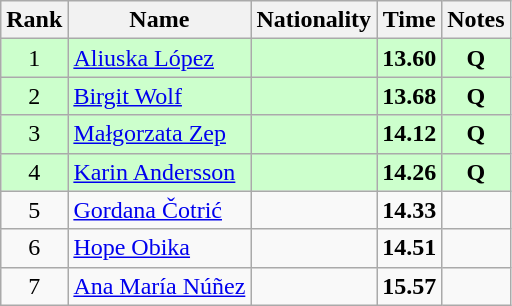<table class="wikitable sortable" style="text-align:center">
<tr>
<th>Rank</th>
<th>Name</th>
<th>Nationality</th>
<th>Time</th>
<th>Notes</th>
</tr>
<tr bgcolor=ccffcc>
<td>1</td>
<td align=left><a href='#'>Aliuska López</a></td>
<td align=left></td>
<td><strong>13.60</strong></td>
<td><strong>Q</strong></td>
</tr>
<tr bgcolor=ccffcc>
<td>2</td>
<td align=left><a href='#'>Birgit Wolf</a></td>
<td align=left></td>
<td><strong>13.68</strong></td>
<td><strong>Q</strong></td>
</tr>
<tr bgcolor=ccffcc>
<td>3</td>
<td align=left><a href='#'>Małgorzata Zep</a></td>
<td align=left></td>
<td><strong>14.12</strong></td>
<td><strong>Q</strong></td>
</tr>
<tr bgcolor=ccffcc>
<td>4</td>
<td align=left><a href='#'>Karin Andersson</a></td>
<td align=left></td>
<td><strong>14.26</strong></td>
<td><strong>Q</strong></td>
</tr>
<tr>
<td>5</td>
<td align=left><a href='#'>Gordana Čotrić</a></td>
<td align=left></td>
<td><strong>14.33</strong></td>
<td></td>
</tr>
<tr>
<td>6</td>
<td align=left><a href='#'>Hope Obika</a></td>
<td align=left></td>
<td><strong>14.51</strong></td>
<td></td>
</tr>
<tr>
<td>7</td>
<td align=left><a href='#'>Ana María Núñez</a></td>
<td align=left></td>
<td><strong>15.57</strong></td>
<td></td>
</tr>
</table>
